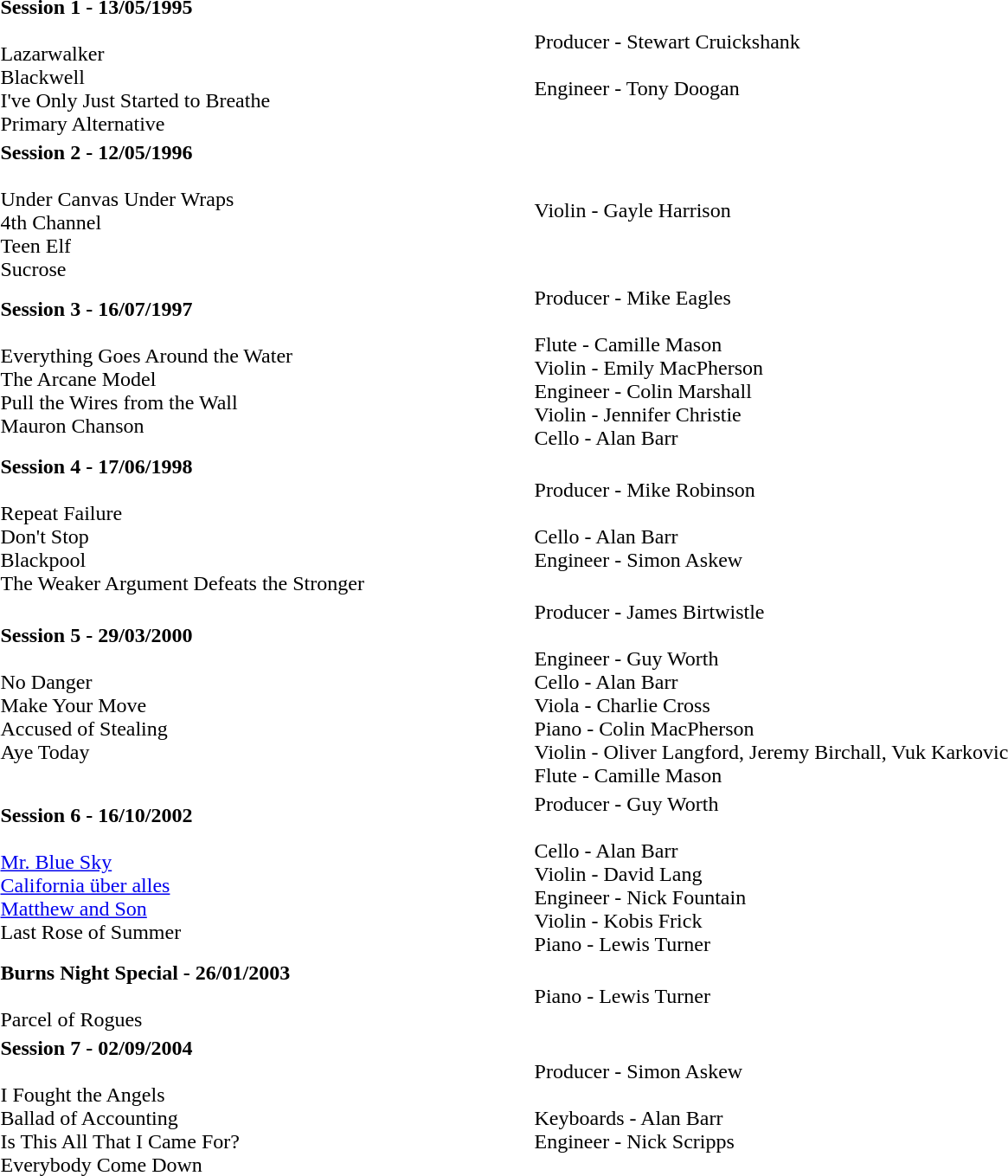<table border="0" width="75%">
<tr>
<td><strong>Session 1 - 13/05/1995</strong><br><br>Lazarwalker<br>
Blackwell<br>
I've Only Just Started to Breathe<br>
Primary Alternative</td>
<td>Producer - Stewart Cruickshank<br><br>Engineer - Tony Doogan</td>
</tr>
<tr>
<td><strong>Session 2 - 12/05/1996</strong><br><br>Under Canvas Under Wraps<br>
4th Channel<br>
Teen Elf<br>
Sucrose</td>
<td>Violin - Gayle Harrison</td>
</tr>
<tr>
<td><strong>Session 3 - 16/07/1997</strong><br><br>Everything Goes Around the Water<br>
The Arcane Model<br>
Pull the Wires from the Wall<br>
Mauron Chanson</td>
<td>Producer - Mike Eagles<br><br>Flute - Camille Mason<br>
Violin - Emily MacPherson<br>
Engineer - Colin Marshall<br>
Violin - Jennifer Christie<br>
Cello - Alan Barr</td>
</tr>
<tr>
<td><strong>Session 4 - 17/06/1998</strong><br><br>Repeat Failure<br>
Don't Stop<br>
Blackpool<br>
The Weaker Argument Defeats the Stronger</td>
<td>Producer - Mike Robinson<br><br>Cello - Alan Barr<br>
Engineer - Simon Askew</td>
</tr>
<tr>
<td><strong>Session 5 - 29/03/2000</strong><br><br>No Danger<br>
Make Your Move<br>
Accused of Stealing<br>
Aye Today</td>
<td>Producer - James Birtwistle<br><br>Engineer - Guy Worth<br>
Cello - Alan Barr<br>
Viola - Charlie Cross<br>
Piano - Colin MacPherson<br>
Violin - Oliver Langford, Jeremy Birchall, Vuk Karkovic<br>
Flute - Camille Mason</td>
</tr>
<tr>
<td><strong>Session 6 - 16/10/2002</strong><br><br><a href='#'>Mr. Blue Sky</a><br>
<a href='#'>California über alles</a><br>
<a href='#'>Matthew and Son</a><br>
Last Rose of Summer</td>
<td>Producer - Guy Worth<br><br>Cello - Alan Barr<br>
Violin - David Lang<br>
Engineer - Nick Fountain<br>
Violin - Kobis Frick<br>
Piano - Lewis Turner</td>
</tr>
<tr>
<td><strong>Burns Night Special - 26/01/2003</strong><br><br>Parcel of Rogues</td>
<td>Piano - Lewis Turner</td>
</tr>
<tr>
<td><strong>Session 7 - 02/09/2004</strong><br><br>I Fought the Angels<br>
Ballad of Accounting<br>
Is This All That I Came For?<br>
Everybody Come Down</td>
<td>Producer - Simon Askew<br><br>Keyboards - Alan Barr<br>
Engineer - Nick Scripps</td>
</tr>
</table>
